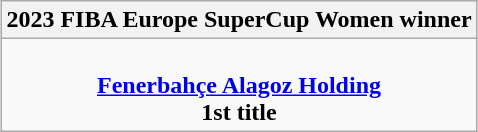<table class=wikitable style="text-align:center; margin:auto">
<tr>
<th>2023 FIBA Europe SuperCup Women winner</th>
</tr>
<tr>
<td><br><strong><a href='#'>Fenerbahçe Alagoz Holding</a></strong><br><strong>1st title</strong></td>
</tr>
</table>
